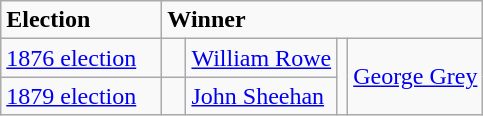<table class="wikitable">
<tr>
<td width=100><strong>Election</strong></td>
<td width=190 colspan=4><strong>Winner</strong></td>
</tr>
<tr>
<td><a href='#'>1876 election</a></td>
<td width=5% rowspan=1 bgcolor=></td>
<td rowspan=1><a href='#'>William Rowe</a></td>
<td rowspan=2 bgcolor=></td>
<td rowspan=2><a href='#'>George Grey</a></td>
</tr>
<tr>
<td><a href='#'>1879 election</a></td>
<td rowspan=1 bgcolor=></td>
<td rowspan=1><a href='#'>John Sheehan</a></td>
</tr>
</table>
